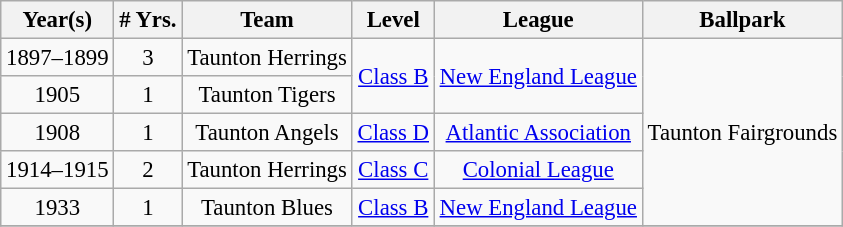<table class="wikitable" style="text-align:center; font-size: 95%;">
<tr>
<th>Year(s)</th>
<th># Yrs.</th>
<th>Team</th>
<th>Level</th>
<th>League</th>
<th>Ballpark</th>
</tr>
<tr>
<td>1897–1899</td>
<td>3</td>
<td>Taunton Herrings</td>
<td rowspan=2><a href='#'>Class B</a></td>
<td rowspan=2><a href='#'>New England League</a></td>
<td rowspan=5>Taunton Fairgrounds</td>
</tr>
<tr>
<td>1905</td>
<td>1</td>
<td>Taunton Tigers</td>
</tr>
<tr>
<td>1908</td>
<td>1</td>
<td>Taunton Angels</td>
<td><a href='#'>Class D</a></td>
<td><a href='#'>Atlantic Association</a></td>
</tr>
<tr>
<td>1914–1915</td>
<td>2</td>
<td>Taunton Herrings</td>
<td><a href='#'>Class C</a></td>
<td><a href='#'>Colonial League</a></td>
</tr>
<tr>
<td>1933</td>
<td>1</td>
<td>Taunton Blues</td>
<td><a href='#'>Class B</a></td>
<td><a href='#'>New England League</a></td>
</tr>
<tr>
</tr>
</table>
